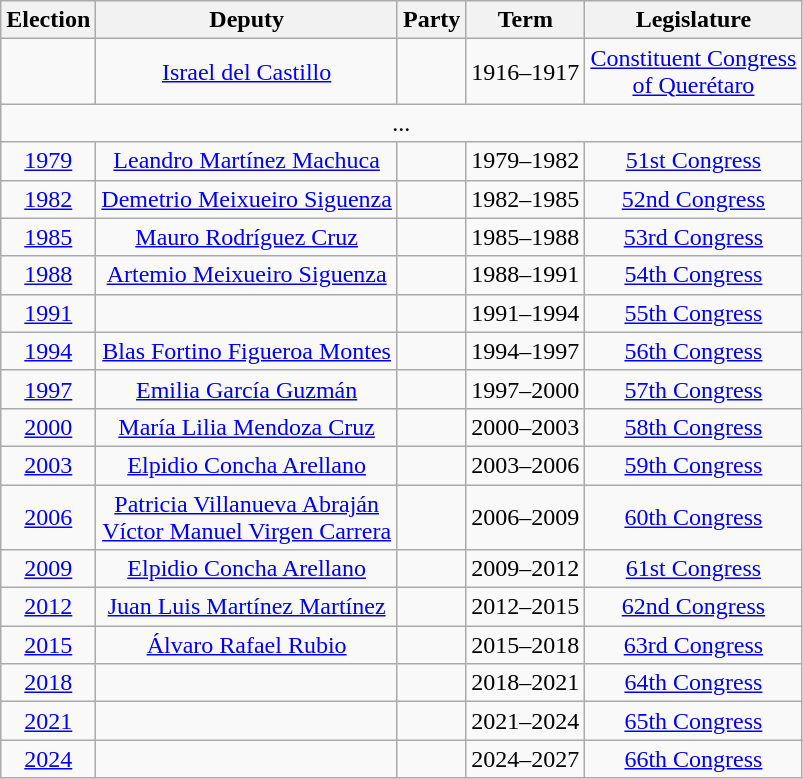<table class="wikitable" style="text-align: center">
<tr>
<th>Election</th>
<th>Deputy</th>
<th>Party</th>
<th>Term</th>
<th>Legislature</th>
</tr>
<tr>
<td></td>
<td><a href='#'>Israel del Castillo</a></td>
<td></td>
<td>1916–1917</td>
<td><a href='#'>Constituent Congress<br>of Querétaro</a></td>
</tr>
<tr>
<td colspan=6>...</td>
</tr>
<tr>
<td><a href='#'>1979</a></td>
<td><a href='#'>Leandro Martínez Machuca</a></td>
<td></td>
<td>1979–1982</td>
<td><a href='#'>51st Congress</a></td>
</tr>
<tr>
<td><a href='#'>1982</a></td>
<td><a href='#'>Demetrio Meixueiro Siguenza</a></td>
<td></td>
<td>1982–1985</td>
<td><a href='#'>52nd Congress</a></td>
</tr>
<tr>
<td><a href='#'>1985</a></td>
<td><a href='#'>Mauro Rodríguez Cruz</a></td>
<td></td>
<td>1985–1988</td>
<td><a href='#'>53rd Congress</a></td>
</tr>
<tr>
<td><a href='#'>1988</a></td>
<td><a href='#'>Artemio Meixueiro Siguenza</a></td>
<td></td>
<td>1988–1991</td>
<td><a href='#'>54th Congress</a></td>
</tr>
<tr>
<td><a href='#'>1991</a></td>
<td></td>
<td></td>
<td>1991–1994</td>
<td><a href='#'>55th Congress</a></td>
</tr>
<tr>
<td><a href='#'>1994</a></td>
<td><a href='#'>Blas Fortino Figueroa Montes</a></td>
<td></td>
<td>1994–1997</td>
<td><a href='#'>56th Congress</a></td>
</tr>
<tr>
<td><a href='#'>1997</a></td>
<td><a href='#'>Emilia García Guzmán</a></td>
<td></td>
<td>1997–2000</td>
<td><a href='#'>57th Congress</a></td>
</tr>
<tr>
<td><a href='#'>2000</a></td>
<td><a href='#'>María Lilia Mendoza Cruz</a></td>
<td></td>
<td>2000–2003</td>
<td><a href='#'>58th Congress</a></td>
</tr>
<tr>
<td><a href='#'>2003</a></td>
<td><a href='#'>Elpidio Concha Arellano</a></td>
<td></td>
<td>2003–2006</td>
<td><a href='#'>59th Congress</a></td>
</tr>
<tr>
<td><a href='#'>2006</a></td>
<td><a href='#'>Patricia Villanueva Abraján</a><br><a href='#'>Víctor Manuel Virgen Carrera</a></td>
<td></td>
<td>2006–2009</td>
<td><a href='#'>60th Congress</a></td>
</tr>
<tr>
<td><a href='#'>2009</a></td>
<td><a href='#'>Elpidio Concha Arellano</a></td>
<td></td>
<td>2009–2012</td>
<td><a href='#'>61st Congress</a></td>
</tr>
<tr>
<td><a href='#'>2012</a></td>
<td><a href='#'>Juan Luis Martínez Martínez</a></td>
<td> </td>
<td>2012–2015</td>
<td><a href='#'>62nd Congress</a></td>
</tr>
<tr>
<td><a href='#'>2015</a></td>
<td><a href='#'>Álvaro Rafael Rubio</a></td>
<td></td>
<td>2015–2018</td>
<td><a href='#'>63rd Congress</a></td>
</tr>
<tr>
<td><a href='#'>2018</a></td>
<td></td>
<td></td>
<td>2018–2021</td>
<td><a href='#'>64th Congress</a></td>
</tr>
<tr>
<td><a href='#'>2021</a></td>
<td></td>
<td></td>
<td>2021–2024</td>
<td><a href='#'>65th Congress</a></td>
</tr>
<tr>
<td><a href='#'>2024</a></td>
<td></td>
<td></td>
<td>2024–2027</td>
<td><a href='#'>66th Congress</a></td>
</tr>
</table>
